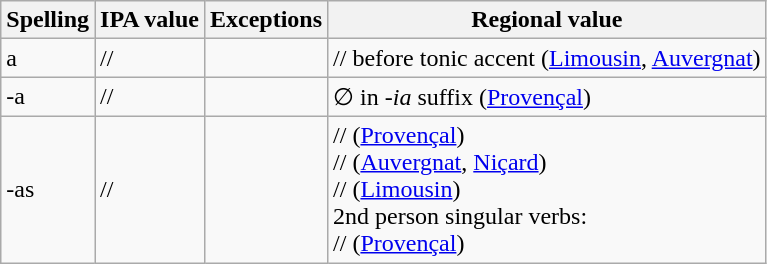<table class=wikitable>
<tr>
<th colspan=2>Spelling</th>
<th>IPA value</th>
<th>Exceptions</th>
<th>Regional value</th>
</tr>
<tr>
<td colspan=2>a</td>
<td>//</td>
<td></td>
<td>// before tonic accent (<a href='#'>Limousin</a>, <a href='#'>Auvergnat</a>)</td>
</tr>
<tr>
<td colspan=2>-a</td>
<td>//</td>
<td></td>
<td>∅ in <em>-ia</em> suffix (<a href='#'>Provençal</a>)</td>
</tr>
<tr>
<td colspan=2>-as</td>
<td>//</td>
<td></td>
<td>// (<a href='#'>Provençal</a>)<br>// (<a href='#'>Auvergnat</a>, <a href='#'>Niçard</a>)<br>// (<a href='#'>Limousin</a>)<br>2nd person singular verbs:<br>// (<a href='#'>Provençal</a>)</td>
</tr>
</table>
